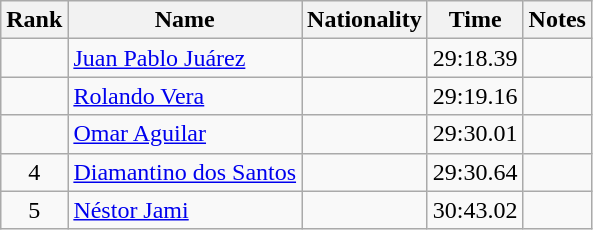<table class="wikitable sortable" style="text-align:center">
<tr>
<th>Rank</th>
<th>Name</th>
<th>Nationality</th>
<th>Time</th>
<th>Notes</th>
</tr>
<tr>
<td></td>
<td align=left><a href='#'>Juan Pablo Juárez</a></td>
<td align=left></td>
<td>29:18.39</td>
<td></td>
</tr>
<tr>
<td></td>
<td align=left><a href='#'>Rolando Vera</a></td>
<td align=left></td>
<td>29:19.16</td>
<td></td>
</tr>
<tr>
<td></td>
<td align=left><a href='#'>Omar Aguilar</a></td>
<td align=left></td>
<td>29:30.01</td>
<td></td>
</tr>
<tr>
<td>4</td>
<td align=left><a href='#'>Diamantino dos Santos</a></td>
<td align=left></td>
<td>29:30.64</td>
<td></td>
</tr>
<tr>
<td>5</td>
<td align=left><a href='#'>Néstor Jami</a></td>
<td align=left></td>
<td>30:43.02</td>
<td></td>
</tr>
</table>
